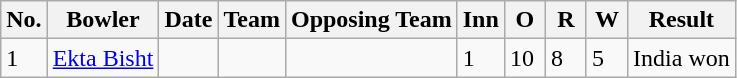<table class="wikitable sortable">
<tr>
<th>No.</th>
<th>Bowler</th>
<th>Date</th>
<th>Team</th>
<th>Opposing Team</th>
<th scope="col" style="width:20px;">Inn</th>
<th scope="col" style="width:20px;">O</th>
<th scope="col" style="width:20px;">R</th>
<th scope="col" style="width:20px;">W</th>
<th>Result</th>
</tr>
<tr>
<td>1</td>
<td><a href='#'>Ekta Bisht</a></td>
<td></td>
<td></td>
<td></td>
<td>1</td>
<td>10</td>
<td>8</td>
<td>5</td>
<td>India won</td>
</tr>
</table>
